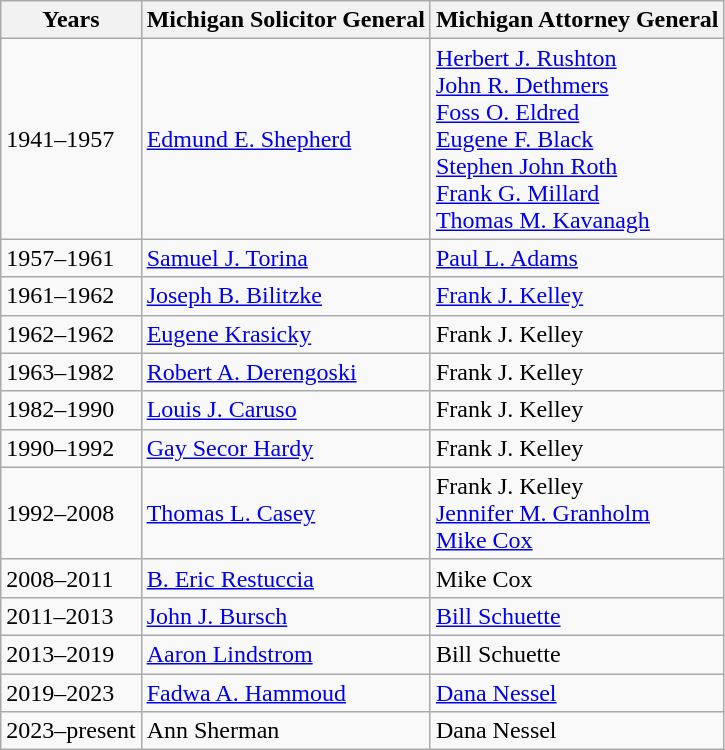<table class="wikitable">
<tr>
<th>Years</th>
<th>Michigan Solicitor General</th>
<th>Michigan Attorney General</th>
</tr>
<tr>
<td>1941–1957</td>
<td><a href='#'>Edmund E. Shepherd</a></td>
<td><a href='#'>Herbert J. Rushton</a><br><a href='#'>John R. Dethmers</a><br><a href='#'>Foss O. Eldred</a><br><a href='#'>Eugene F. Black</a><br><a href='#'>Stephen John Roth</a><br><a href='#'>Frank G. Millard</a><br><a href='#'>Thomas M. Kavanagh</a></td>
</tr>
<tr>
<td>1957–1961</td>
<td><a href='#'>Samuel J. Torina</a></td>
<td><a href='#'>Paul L. Adams</a></td>
</tr>
<tr>
<td>1961–1962</td>
<td><a href='#'>Joseph B. Bilitzke</a></td>
<td><a href='#'>Frank J. Kelley</a></td>
</tr>
<tr>
<td>1962–1962</td>
<td><a href='#'>Eugene Krasicky</a></td>
<td>Frank J. Kelley</td>
</tr>
<tr>
<td>1963–1982</td>
<td><a href='#'>Robert A. Derengoski</a></td>
<td>Frank J. Kelley</td>
</tr>
<tr>
<td>1982–1990</td>
<td><a href='#'>Louis J. Caruso</a></td>
<td>Frank J. Kelley</td>
</tr>
<tr>
<td>1990–1992</td>
<td><a href='#'>Gay Secor Hardy</a></td>
<td>Frank J. Kelley</td>
</tr>
<tr>
<td>1992–2008</td>
<td><a href='#'>Thomas L. Casey</a></td>
<td>Frank J. Kelley<br><a href='#'>Jennifer M. Granholm</a><br><a href='#'>Mike Cox</a></td>
</tr>
<tr>
<td>2008–2011</td>
<td><a href='#'>B. Eric Restuccia</a></td>
<td>Mike Cox</td>
</tr>
<tr>
<td>2011–2013</td>
<td><a href='#'>John J. Bursch</a></td>
<td><a href='#'>Bill Schuette</a></td>
</tr>
<tr>
<td>2013–2019</td>
<td><a href='#'>Aaron Lindstrom</a></td>
<td>Bill Schuette</td>
</tr>
<tr>
<td>2019–2023</td>
<td><a href='#'>Fadwa A. Hammoud</a></td>
<td><a href='#'>Dana Nessel</a></td>
</tr>
<tr>
<td>2023–present</td>
<td>Ann Sherman</td>
<td>Dana Nessel</td>
</tr>
</table>
